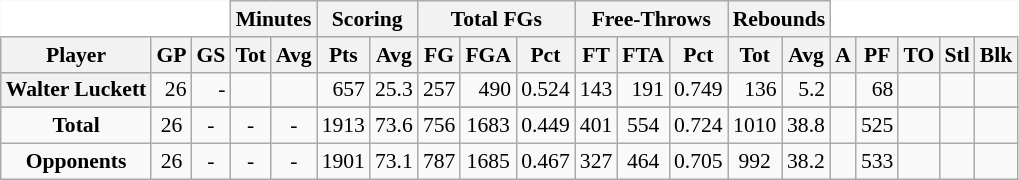<table class="wikitable sortable" border="1" style="font-size:90%;">
<tr>
<th colspan="3" style="border-top-style:hidden; border-left-style:hidden; background: white;"></th>
<th colspan="2" style=>Minutes</th>
<th colspan="2" style=>Scoring</th>
<th colspan="3" style=>Total FGs</th>
<th colspan="3" style=>Free-Throws</th>
<th colspan="2" style=>Rebounds</th>
<th colspan="5" style="border-top-style:hidden; border-right-style:hidden; background: white;"></th>
</tr>
<tr>
<th scope="col" style=>Player</th>
<th scope="col" style=>GP</th>
<th scope="col" style=>GS</th>
<th scope="col" style=>Tot</th>
<th scope="col" style=>Avg</th>
<th scope="col" style=>Pts</th>
<th scope="col" style=>Avg</th>
<th scope="col" style=>FG</th>
<th scope="col" style=>FGA</th>
<th scope="col" style=>Pct</th>
<th scope="col" style=>FT</th>
<th scope="col" style=>FTA</th>
<th scope="col" style=>Pct</th>
<th scope="col" style=>Tot</th>
<th scope="col" style=>Avg</th>
<th scope="col" style=>A</th>
<th scope="col" style=>PF</th>
<th scope="col" style=>TO</th>
<th scope="col" style=>Stl</th>
<th scope="col" style=>Blk</th>
</tr>
<tr>
<th>Walter Luckett</th>
<td align="right">26</td>
<td align="right">-</td>
<td align="right"></td>
<td align="right"></td>
<td align="right">657</td>
<td align="right">25.3</td>
<td align="right">257</td>
<td align="right">490</td>
<td align="right">0.524</td>
<td align="right">143</td>
<td align="right">191</td>
<td align="right">0.749</td>
<td align="right">136</td>
<td align="right">5.2</td>
<td align="right"></td>
<td align="right">68</td>
<td align="right"></td>
<td align="right"></td>
<td align="right"></td>
</tr>
<tr>
</tr>
<tr class="sortbottom">
<td align="center" style=><strong>Total</strong></td>
<td align="center" style=>26</td>
<td align="center" style=>-</td>
<td align="center" style=>-</td>
<td align="center" style=>-</td>
<td align="center" style=>1913</td>
<td align="center" style=>73.6</td>
<td align="center" style=>756</td>
<td align="center" style=>1683</td>
<td align="center" style=>0.449</td>
<td align="center" style=>401</td>
<td align="center" style=>554</td>
<td align="center" style=>0.724</td>
<td align="center" style=>1010</td>
<td align="center" style=>38.8</td>
<td align="center" style=></td>
<td align="center" style=>525</td>
<td align="center" style=></td>
<td align="center" style=></td>
<td align="center" style=></td>
</tr>
<tr class="sortbottom">
<td align="center"><strong>Opponents</strong></td>
<td align="center">26</td>
<td align="center">-</td>
<td align="center">-</td>
<td align="center">-</td>
<td align="center">1901</td>
<td align="center">73.1</td>
<td align="center">787</td>
<td align="center">1685</td>
<td align="center">0.467</td>
<td align="center">327</td>
<td align="center">464</td>
<td align="center">0.705</td>
<td align="center">992</td>
<td align="center">38.2</td>
<td align="center"></td>
<td align="center">533</td>
<td align="center"></td>
<td align="center"></td>
<td align="center"></td>
</tr>
</table>
